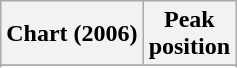<table class="wikitable sortable plainrowheaders" style="text-align:center">
<tr>
<th scope="col">Chart (2006)</th>
<th scope="col">Peak<br> position</th>
</tr>
<tr>
</tr>
<tr>
</tr>
</table>
